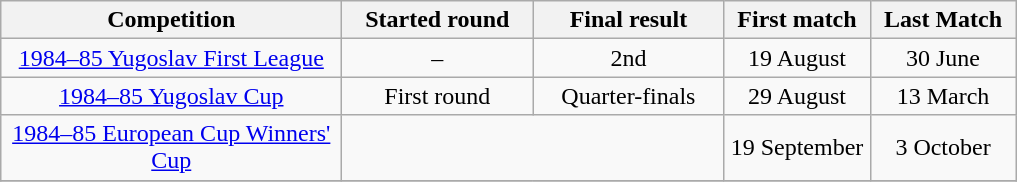<table class="wikitable" style="text-align: center;">
<tr>
<th width="220">Competition</th>
<th width="120">Started round</th>
<th width="120">Final result</th>
<th width="90">First match</th>
<th width="90">Last Match</th>
</tr>
<tr>
<td><a href='#'>1984–85 Yugoslav First League</a></td>
<td>–</td>
<td>2nd</td>
<td>19 August</td>
<td>30 June</td>
</tr>
<tr>
<td><a href='#'>1984–85 Yugoslav Cup</a></td>
<td>First round</td>
<td>Quarter-finals</td>
<td>29 August</td>
<td>13 March</td>
</tr>
<tr>
<td><a href='#'>1984–85 European Cup Winners' Cup</a></td>
<td colspan=2></td>
<td>19 September</td>
<td>3 October</td>
</tr>
<tr>
</tr>
</table>
